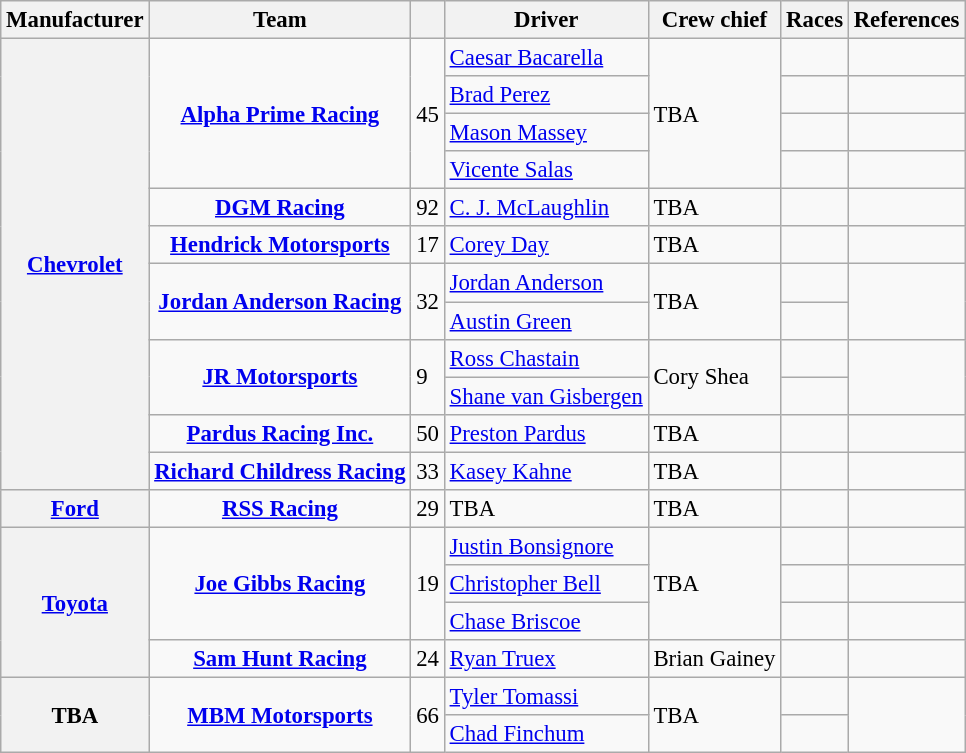<table class="wikitable" style="font-size: 95%;">
<tr>
<th>Manufacturer</th>
<th>Team</th>
<th></th>
<th>Driver</th>
<th>Crew chief</th>
<th>Races</th>
<th>References</th>
</tr>
<tr>
<th rowspan="12"><a href='#'>Chevrolet</a></th>
<td rowspan=4 style="text-align:center;"><strong><a href='#'>Alpha Prime Racing</a></strong></td>
<td rowspan=4>45</td>
<td><a href='#'>Caesar Bacarella</a></td>
<td rowspan=4>TBA</td>
<td></td>
<td></td>
</tr>
<tr>
<td><a href='#'>Brad Perez</a></td>
<td></td>
<td></td>
</tr>
<tr>
<td><a href='#'>Mason Massey</a></td>
<td></td>
<td></td>
</tr>
<tr>
<td><a href='#'>Vicente Salas</a></td>
<td></td>
<td></td>
</tr>
<tr>
<td style="text-align:center;"><strong><a href='#'>DGM Racing</a></strong></td>
<td>92</td>
<td><a href='#'>C. J. McLaughlin</a></td>
<td>TBA</td>
<td></td>
<td></td>
</tr>
<tr>
<td style="text-align:center;"><strong><a href='#'>Hendrick Motorsports</a></strong></td>
<td>17</td>
<td><a href='#'>Corey Day</a></td>
<td>TBA</td>
<td></td>
<td></td>
</tr>
<tr>
<td rowspan=2 style="text-align:center;"><strong><a href='#'>Jordan Anderson Racing</a></strong></td>
<td rowspan=2>32</td>
<td><a href='#'>Jordan Anderson</a></td>
<td rowspan=2>TBA</td>
<td></td>
<td rowspan=2></td>
</tr>
<tr>
<td><a href='#'>Austin Green</a></td>
<td></td>
</tr>
<tr>
<td rowspan=2 style="text-align:center;"><strong><a href='#'>JR Motorsports</a></strong></td>
<td rowspan=2>9</td>
<td><a href='#'>Ross Chastain</a></td>
<td rowspan=2>Cory Shea</td>
<td></td>
<td rowspan=2></td>
</tr>
<tr>
<td><a href='#'>Shane van Gisbergen</a></td>
<td></td>
</tr>
<tr>
<td style="text-align:center;"><strong><a href='#'>Pardus Racing Inc.</a></strong></td>
<td>50</td>
<td><a href='#'>Preston Pardus</a></td>
<td>TBA</td>
<td></td>
<td></td>
</tr>
<tr>
<td style="text-align:center;"><strong><a href='#'>Richard Childress Racing</a></strong></td>
<td>33</td>
<td><a href='#'>Kasey Kahne</a></td>
<td>TBA</td>
<td></td>
<td></td>
</tr>
<tr>
<th><a href='#'>Ford</a></th>
<td style="text-align:center;"><strong><a href='#'>RSS Racing</a></strong></td>
<td>29</td>
<td>TBA</td>
<td>TBA</td>
<td></td>
<td></td>
</tr>
<tr>
<th rowspan="4"><a href='#'>Toyota</a></th>
<td rowspan="3" style="text-align:center;"><strong><a href='#'>Joe Gibbs Racing</a></strong></td>
<td rowspan="3">19</td>
<td><a href='#'>Justin Bonsignore</a></td>
<td rowspan="3">TBA</td>
<td></td>
<td></td>
</tr>
<tr>
<td><a href='#'>Christopher Bell</a></td>
<td></td>
<td></td>
</tr>
<tr>
<td><a href='#'>Chase Briscoe</a></td>
<td></td>
<td></td>
</tr>
<tr>
<td style="text-align:center;"><strong><a href='#'>Sam Hunt Racing</a></strong></td>
<td>24</td>
<td><a href='#'>Ryan Truex</a></td>
<td>Brian Gainey</td>
<td></td>
<td></td>
</tr>
<tr>
<th rowspan=2>TBA</th>
<td rowspan=2 style="text-align:center;"><strong><a href='#'>MBM Motorsports</a></strong></td>
<td rowspan=2>66</td>
<td><a href='#'>Tyler Tomassi</a></td>
<td rowspan=2>TBA</td>
<td></td>
<td rowspan=2></td>
</tr>
<tr>
<td><a href='#'>Chad Finchum</a></td>
<td></td>
</tr>
</table>
